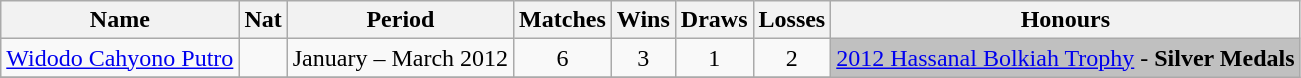<table class="wikitable">
<tr>
<th>Name</th>
<th>Nat</th>
<th>Period</th>
<th>Matches</th>
<th>Wins</th>
<th>Draws</th>
<th>Losses</th>
<th>Honours</th>
</tr>
<tr>
<td><a href='#'>Widodo Cahyono Putro</a></td>
<td align="center"></td>
<td align="center">January – March 2012</td>
<td align="center">6</td>
<td align="center">3</td>
<td align="center">1</td>
<td align="center">2</td>
<td style=background:silver><a href='#'>2012 Hassanal Bolkiah Trophy</a> - <strong>Silver Medals</strong></td>
</tr>
<tr>
</tr>
</table>
